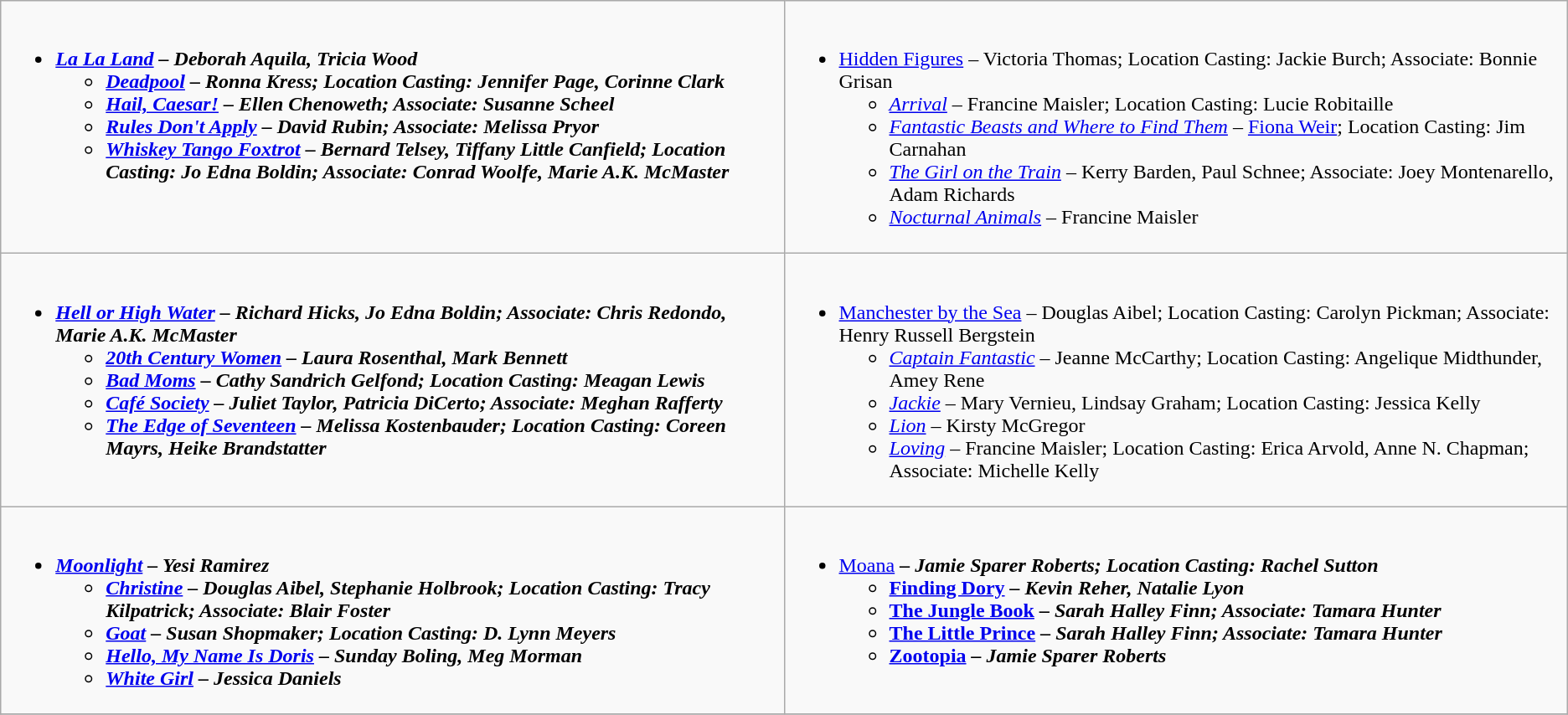<table class=wikitable>
<tr>
<td valign="top" width="50%"><br><ul><li><strong><em><a href='#'>La La Land</a><em> – Deborah Aquila, Tricia Wood<strong><ul><li></em><a href='#'>Deadpool</a><em> – Ronna Kress; Location Casting: Jennifer Page, Corinne Clark</li><li></em><a href='#'>Hail, Caesar!</a><em> – Ellen Chenoweth; Associate: Susanne Scheel</li><li></em><a href='#'>Rules Don't Apply</a><em> – David Rubin; Associate: Melissa Pryor</li><li></em><a href='#'>Whiskey Tango Foxtrot</a><em> – Bernard Telsey, Tiffany Little Canfield; Location Casting: Jo Edna Boldin; Associate: Conrad Woolfe, Marie A.K. McMaster</li></ul></li></ul></td>
<td valign="top" width="50%"><br><ul><li></em></strong><a href='#'>Hidden Figures</a></em> – Victoria Thomas; Location Casting: Jackie Burch; Associate: Bonnie Grisan</strong><ul><li><em><a href='#'>Arrival</a></em> – Francine Maisler; Location Casting: Lucie Robitaille</li><li><em><a href='#'>Fantastic Beasts and Where to Find Them</a></em> – <a href='#'>Fiona Weir</a>; Location Casting: Jim Carnahan</li><li><em><a href='#'>The Girl on the Train</a></em> – Kerry Barden, Paul Schnee; Associate: Joey Montenarello, Adam Richards</li><li><em><a href='#'>Nocturnal Animals</a></em> – Francine Maisler</li></ul></li></ul></td>
</tr>
<tr>
<td valign="top" width="50%"><br><ul><li><strong><em><a href='#'>Hell or High Water</a><em> – Richard Hicks, Jo Edna Boldin; Associate: Chris Redondo, Marie A.K. McMaster<strong><ul><li></em><a href='#'>20th Century Women</a><em> – Laura Rosenthal, Mark Bennett</li><li></em><a href='#'>Bad Moms</a><em> – Cathy Sandrich Gelfond; Location Casting: Meagan Lewis</li><li></em><a href='#'>Café Society</a><em> – Juliet Taylor, Patricia DiCerto; Associate: Meghan Rafferty</li><li></em><a href='#'>The Edge of Seventeen</a><em> –  Melissa Kostenbauder; Location Casting: Coreen Mayrs, Heike Brandstatter</li></ul></li></ul></td>
<td valign="top" width="50%"><br><ul><li></em></strong><a href='#'>Manchester by the Sea</a></em> – Douglas Aibel; Location Casting: Carolyn Pickman; Associate: Henry Russell Bergstein</strong><ul><li><em><a href='#'>Captain Fantastic</a></em> – Jeanne McCarthy; Location Casting: Angelique Midthunder, Amey Rene</li><li><em><a href='#'>Jackie</a></em> – Mary Vernieu, Lindsay Graham; Location Casting: Jessica Kelly</li><li><em><a href='#'>Lion</a></em> – Kirsty McGregor</li><li><em><a href='#'>Loving</a></em> – Francine Maisler; Location Casting: Erica Arvold, Anne N. Chapman; Associate: Michelle Kelly</li></ul></li></ul></td>
</tr>
<tr>
<td valign="top" width="50%"><br><ul><li><strong><em><a href='#'>Moonlight</a><em> – Yesi Ramirez<strong><ul><li></em><a href='#'>Christine</a><em> – Douglas Aibel, Stephanie Holbrook; Location Casting: Tracy Kilpatrick; Associate: Blair Foster</li><li></em><a href='#'>Goat</a><em> – Susan Shopmaker; Location Casting: D. Lynn Meyers</li><li></em><a href='#'>Hello, My Name Is Doris</a><em> – Sunday Boling, Meg Morman</li><li></em><a href='#'>White Girl</a><em> – Jessica Daniels</li></ul></li></ul></td>
<td valign="top" width="50%"><br><ul><li></em></strong><a href='#'>Moana</a><strong><em> – Jamie Sparer Roberts; Location Casting: Rachel Sutton<ul><li></em><a href='#'>Finding Dory</a><em> – Kevin Reher, Natalie Lyon</li><li></em><a href='#'>The Jungle Book</a><em> – Sarah Halley Finn; Associate: Tamara Hunter</li><li></em><a href='#'>The Little Prince</a><em> – Sarah Halley Finn; Associate: Tamara Hunter</li><li></em><a href='#'>Zootopia</a><em> – Jamie Sparer Roberts</li></ul></li></ul></td>
</tr>
<tr>
</tr>
</table>
